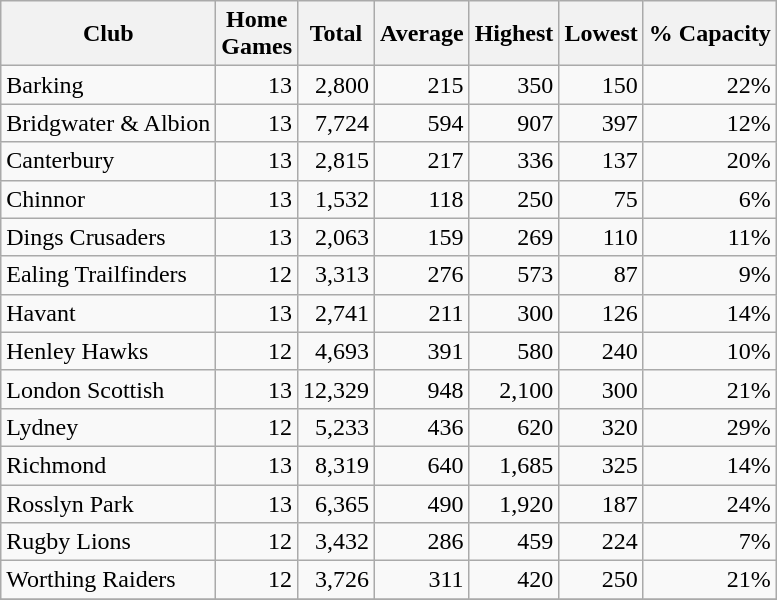<table class="wikitable sortable" style="text-align:right">
<tr>
<th>Club</th>
<th>Home<br>Games</th>
<th>Total</th>
<th>Average</th>
<th>Highest</th>
<th>Lowest</th>
<th>% Capacity</th>
</tr>
<tr>
<td style="text-align:left">Barking</td>
<td>13</td>
<td>2,800</td>
<td>215</td>
<td>350</td>
<td>150</td>
<td>22%</td>
</tr>
<tr>
<td style="text-align:left">Bridgwater & Albion</td>
<td>13</td>
<td>7,724</td>
<td>594</td>
<td>907</td>
<td>397</td>
<td>12%</td>
</tr>
<tr>
<td style="text-align:left">Canterbury</td>
<td>13</td>
<td>2,815</td>
<td>217</td>
<td>336</td>
<td>137</td>
<td>20%</td>
</tr>
<tr>
<td style="text-align:left">Chinnor</td>
<td>13</td>
<td>1,532</td>
<td>118</td>
<td>250</td>
<td>75</td>
<td>6%</td>
</tr>
<tr>
<td style="text-align:left">Dings Crusaders</td>
<td>13</td>
<td>2,063</td>
<td>159</td>
<td>269</td>
<td>110</td>
<td>11%</td>
</tr>
<tr>
<td style="text-align:left">Ealing Trailfinders</td>
<td>12</td>
<td>3,313</td>
<td>276</td>
<td>573</td>
<td>87</td>
<td>9%</td>
</tr>
<tr>
<td style="text-align:left">Havant</td>
<td>13</td>
<td>2,741</td>
<td>211</td>
<td>300</td>
<td>126</td>
<td>14%</td>
</tr>
<tr>
<td style="text-align:left">Henley Hawks</td>
<td>12</td>
<td>4,693</td>
<td>391</td>
<td>580</td>
<td>240</td>
<td>10%</td>
</tr>
<tr>
<td style="text-align:left">London Scottish</td>
<td>13</td>
<td>12,329</td>
<td>948</td>
<td>2,100</td>
<td>300</td>
<td>21%</td>
</tr>
<tr>
<td style="text-align:left">Lydney</td>
<td>12</td>
<td>5,233</td>
<td>436</td>
<td>620</td>
<td>320</td>
<td>29%</td>
</tr>
<tr>
<td style="text-align:left">Richmond</td>
<td>13</td>
<td>8,319</td>
<td>640</td>
<td>1,685</td>
<td>325</td>
<td>14%</td>
</tr>
<tr>
<td style="text-align:left">Rosslyn Park</td>
<td>13</td>
<td>6,365</td>
<td>490</td>
<td>1,920</td>
<td>187</td>
<td>24%</td>
</tr>
<tr>
<td style="text-align:left">Rugby Lions</td>
<td>12</td>
<td>3,432</td>
<td>286</td>
<td>459</td>
<td>224</td>
<td>7%</td>
</tr>
<tr>
<td style="text-align:left">Worthing Raiders</td>
<td>12</td>
<td>3,726</td>
<td>311</td>
<td>420</td>
<td>250</td>
<td>21%</td>
</tr>
<tr>
</tr>
</table>
